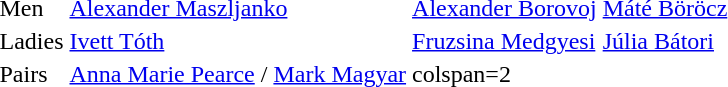<table>
<tr>
<td>Men</td>
<td><a href='#'>Alexander Maszljanko</a></td>
<td><a href='#'>Alexander Borovoj</a></td>
<td><a href='#'>Máté Böröcz</a></td>
</tr>
<tr>
<td>Ladies</td>
<td><a href='#'>Ivett Tóth</a></td>
<td><a href='#'>Fruzsina Medgyesi</a></td>
<td><a href='#'>Júlia Bátori</a></td>
</tr>
<tr>
<td>Pairs</td>
<td><a href='#'>Anna Marie Pearce</a> / <a href='#'>Mark Magyar</a></td>
<td>colspan=2 </td>
</tr>
</table>
